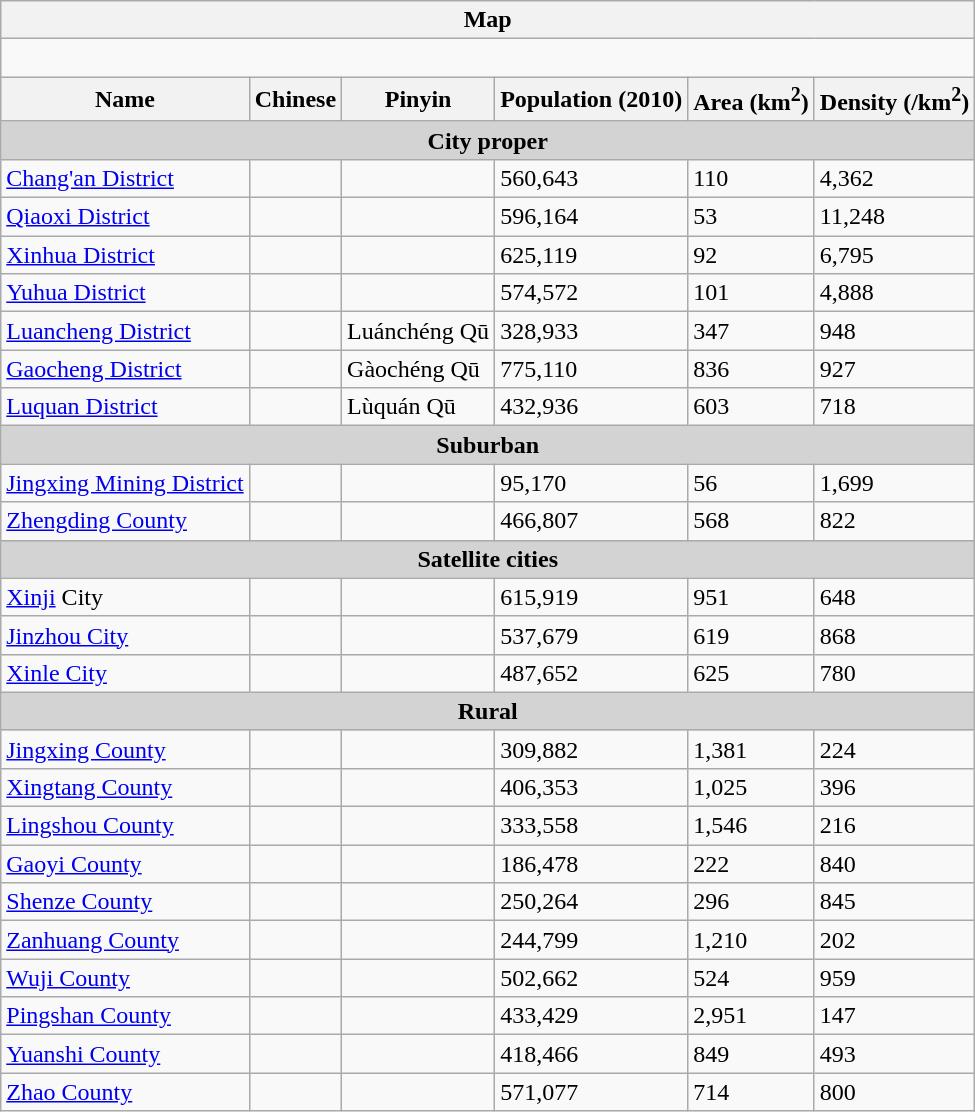<table class="wikitable" style="font-size:100%;" align=center>
<tr>
<th colspan="6">Map</th>
</tr>
<tr --------->
<td colspan="6" align="center"><div><br> 






















</div></td>
</tr>
<tr --------->
<th>Name</th>
<th>Chinese</th>
<th>Pinyin</th>
<th>Population (2010)</th>
<th>Area (km<sup>2</sup>)</th>
<th>Density (/km<sup>2</sup>)</th>
</tr>
<tr --------->
<td colspan="6" style="text-align: center; background: #D3D3D3"><strong>City proper</strong></td>
</tr>
<tr --------->
<td><a href='#'>Chang'an District</a></td>
<td></td>
<td></td>
<td>560,643</td>
<td>110</td>
<td>4,362</td>
</tr>
<tr --------->
<td><a href='#'>Qiaoxi District</a></td>
<td></td>
<td></td>
<td>596,164</td>
<td>53</td>
<td>11,248</td>
</tr>
<tr --------->
<td><a href='#'>Xinhua District</a></td>
<td></td>
<td></td>
<td>625,119</td>
<td>92</td>
<td>6,795</td>
</tr>
<tr --------->
<td><a href='#'>Yuhua District</a></td>
<td></td>
<td></td>
<td>574,572</td>
<td>101</td>
<td>4,888</td>
</tr>
<tr --------->
<td><a href='#'>Luancheng District</a></td>
<td></td>
<td>Luánchéng Qū</td>
<td>328,933</td>
<td>347</td>
<td>948</td>
</tr>
<tr --------->
<td><a href='#'>Gaocheng District</a></td>
<td></td>
<td>Gàochéng Qū</td>
<td>775,110</td>
<td>836</td>
<td>927</td>
</tr>
<tr --------->
<td><a href='#'>Luquan District</a></td>
<td></td>
<td>Lùquán Qū</td>
<td>432,936</td>
<td>603</td>
<td>718</td>
</tr>
<tr --------->
<td colspan="6" style="text-align: center; background: #D3D3D3"><strong>Suburban</strong></td>
</tr>
<tr --------->
<td><a href='#'>Jingxing Mining District</a></td>
<td></td>
<td></td>
<td>95,170</td>
<td>56</td>
<td>1,699</td>
</tr>
<tr --------->
<td><a href='#'>Zhengding County</a></td>
<td></td>
<td></td>
<td>466,807</td>
<td>568</td>
<td>822</td>
</tr>
<tr --------->
<td colspan="6" style="text-align: center; background: #D3D3D3"><strong>Satellite cities</strong></td>
</tr>
<tr --------->
<td><a href='#'>Xinji</a> City</td>
<td></td>
<td></td>
<td>615,919</td>
<td>951</td>
<td>648</td>
</tr>
<tr --------->
<td><a href='#'>Jinzhou City</a></td>
<td></td>
<td></td>
<td>537,679</td>
<td>619</td>
<td>868</td>
</tr>
<tr --------->
<td><a href='#'>Xinle City</a></td>
<td></td>
<td></td>
<td>487,652</td>
<td>625</td>
<td>780</td>
</tr>
<tr --------->
<td colspan="6" style="text-align: center; background: #D3D3D3"><strong>Rural</strong></td>
</tr>
<tr --------->
<td><a href='#'>Jingxing County</a></td>
<td></td>
<td></td>
<td>309,882</td>
<td>1,381</td>
<td>224</td>
</tr>
<tr --------->
<td><a href='#'>Xingtang County</a></td>
<td></td>
<td></td>
<td>406,353</td>
<td>1,025</td>
<td>396</td>
</tr>
<tr --------->
<td><a href='#'>Lingshou County</a></td>
<td></td>
<td></td>
<td>333,558</td>
<td>1,546</td>
<td>216</td>
</tr>
<tr --------->
<td><a href='#'>Gaoyi County</a></td>
<td></td>
<td></td>
<td>186,478</td>
<td>222</td>
<td>840</td>
</tr>
<tr --------->
<td><a href='#'>Shenze County</a></td>
<td></td>
<td></td>
<td>250,264</td>
<td>296</td>
<td>845</td>
</tr>
<tr --------->
<td><a href='#'>Zanhuang County</a></td>
<td></td>
<td></td>
<td>244,799</td>
<td>1,210</td>
<td>202</td>
</tr>
<tr --------->
<td><a href='#'>Wuji County</a></td>
<td></td>
<td></td>
<td>502,662</td>
<td>524</td>
<td>959</td>
</tr>
<tr --------->
<td><a href='#'>Pingshan County</a></td>
<td></td>
<td></td>
<td>433,429</td>
<td>2,951</td>
<td>147</td>
</tr>
<tr --------->
<td><a href='#'>Yuanshi County</a></td>
<td></td>
<td></td>
<td>418,466</td>
<td>849</td>
<td>493</td>
</tr>
<tr --------->
<td><a href='#'>Zhao County</a></td>
<td></td>
<td></td>
<td>571,077</td>
<td>714</td>
<td>800</td>
</tr>
</table>
